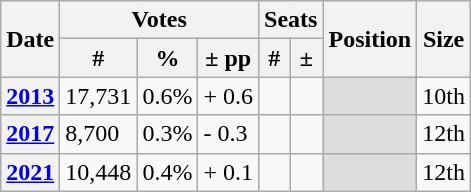<table class="wikitable">
<tr>
<th rowspan="2">Date</th>
<th colspan="3">Votes</th>
<th colspan="2">Seats</th>
<th rowspan="2">Position</th>
<th rowspan="2">Size</th>
</tr>
<tr>
<th>#</th>
<th>%</th>
<th>± pp</th>
<th>#</th>
<th>±</th>
</tr>
<tr>
<th><a href='#'>2013</a></th>
<td>17,731</td>
<td>0.6%</td>
<td>+ 0.6</td>
<td></td>
<td></td>
<td style="background:#ddd;"></td>
<td style="text-align:center;">10th</td>
</tr>
<tr>
<th><a href='#'>2017</a></th>
<td>8,700</td>
<td>0.3%</td>
<td>- 0.3</td>
<td></td>
<td></td>
<td style="background:#ddd;"></td>
<td style="text-align:center;">12th</td>
</tr>
<tr>
<th><a href='#'>2021</a></th>
<td>10,448</td>
<td>0.4%</td>
<td>+ 0.1</td>
<td></td>
<td></td>
<td style="background:#ddd;"></td>
<td style="text-align:center;">12th</td>
</tr>
</table>
